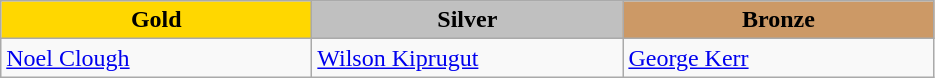<table class="wikitable">
<tr>
<th scope="col" style="background-color:gold; width: 200px;">Gold</th>
<th scope="col" style="background-color:silver; width:200px;">Silver</th>
<th scope="col" style="background-color:#cc9966; width:200px;">Bronze</th>
</tr>
<tr>
<td><a href='#'>Noel Clough</a><br><em></em></td>
<td><a href='#'>Wilson Kiprugut</a><br><em></em></td>
<td><a href='#'>George Kerr</a><br><em></em></td>
</tr>
</table>
